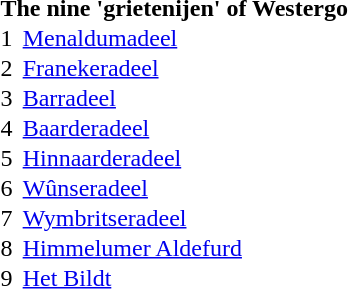<table cellspacing="0">
<tr>
<th colspan=2>The nine 'grietenijen' of Westergo</th>
</tr>
<tr>
<td>1</td>
<td><a href='#'>Menaldumadeel</a></td>
</tr>
<tr>
<td>2</td>
<td><a href='#'>Franekeradeel</a></td>
</tr>
<tr>
<td>3</td>
<td><a href='#'>Barradeel</a></td>
</tr>
<tr>
<td>4</td>
<td><a href='#'>Baarderadeel</a></td>
</tr>
<tr>
<td>5</td>
<td><a href='#'>Hinnaarderadeel</a></td>
</tr>
<tr>
<td>6</td>
<td><a href='#'>Wûnseradeel</a></td>
</tr>
<tr>
<td>7</td>
<td><a href='#'>Wymbritseradeel</a></td>
</tr>
<tr>
<td>8</td>
<td><a href='#'>Himmelumer Aldefurd</a></td>
</tr>
<tr>
<td>9</td>
<td><a href='#'>Het Bildt</a></td>
</tr>
</table>
